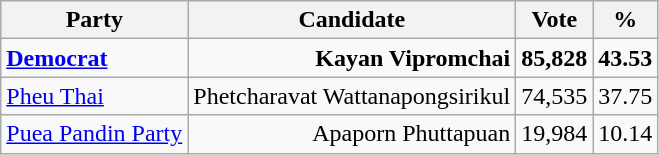<table class="wikitable" style="text-align:right">
<tr>
<th>Party</th>
<th>Candidate</th>
<th>Vote</th>
<th>%</th>
</tr>
<tr>
<td align="left"><a href='#'><strong>Democrat</strong></a></td>
<td><strong>Kayan Vipromchai</strong></td>
<td><strong>85,828</strong></td>
<td><strong>43.53</strong></td>
</tr>
<tr>
<td align="left"><a href='#'>Pheu Thai</a></td>
<td>Phetcharavat Wattanapongsirikul</td>
<td>74,535</td>
<td>37.75</td>
</tr>
<tr>
<td align="left"><a href='#'>Puea Pandin Party</a></td>
<td>Apaporn Phuttapuan</td>
<td>19,984</td>
<td>10.14</td>
</tr>
</table>
